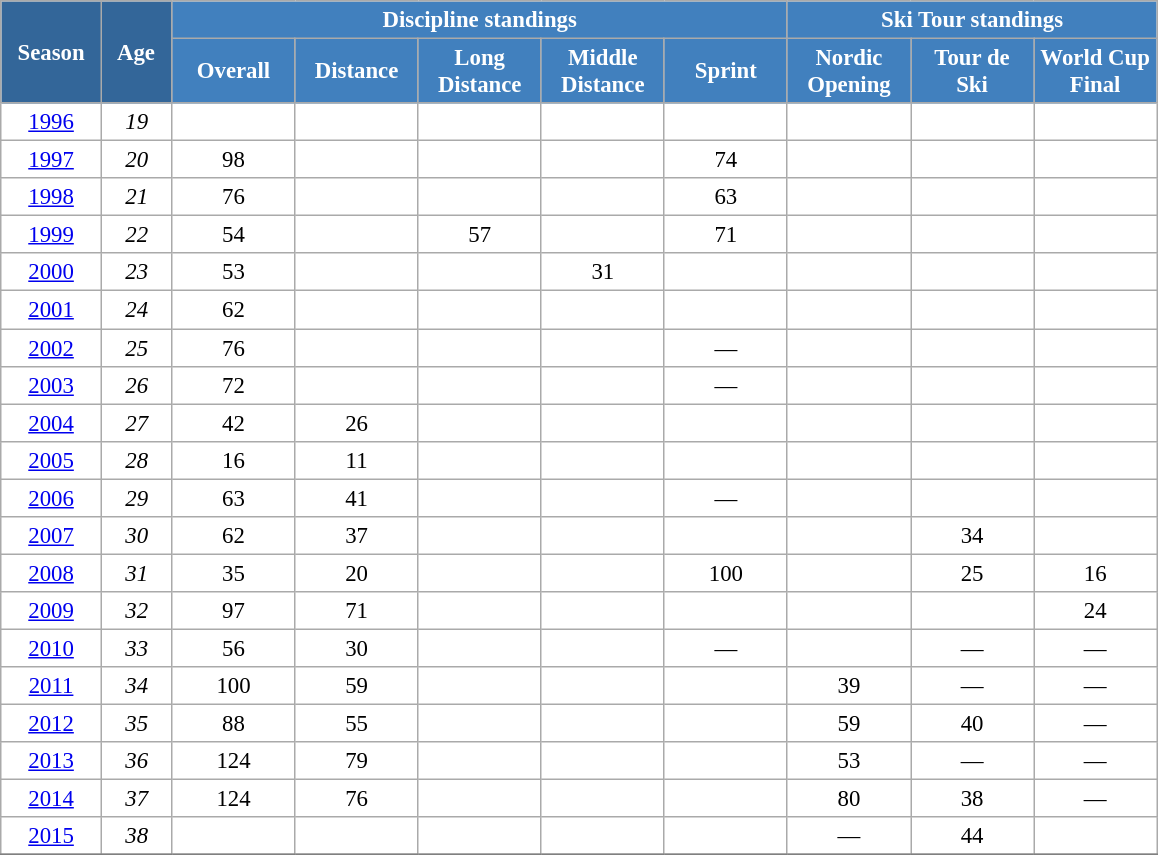<table class="wikitable" style="font-size:95%; text-align:center; border:grey solid 1px; border-collapse:collapse; background:#ffffff;">
<tr>
<th style="background-color:#369; color:white; width:60px;" rowspan="2"> Season </th>
<th style="background-color:#369; color:white; width:40px;" rowspan="2"> Age </th>
<th style="background-color:#4180be; color:white;" colspan="5">Discipline standings</th>
<th style="background-color:#4180be; color:white;" colspan="3">Ski Tour standings</th>
</tr>
<tr>
<th style="background-color:#4180be; color:white; width:75px;">Overall</th>
<th style="background-color:#4180be; color:white; width:75px;">Distance</th>
<th style="background-color:#4180be; color:white; width:75px;">Long Distance</th>
<th style="background-color:#4180be; color:white; width:75px;">Middle Distance</th>
<th style="background-color:#4180be; color:white; width:75px;">Sprint</th>
<th style="background-color:#4180be; color:white; width:75px;">Nordic<br>Opening</th>
<th style="background-color:#4180be; color:white; width:75px;">Tour de<br>Ski</th>
<th style="background-color:#4180be; color:white; width:75px;">World Cup<br>Final</th>
</tr>
<tr>
<td><a href='#'>1996</a></td>
<td><em>19</em></td>
<td></td>
<td></td>
<td></td>
<td></td>
<td></td>
<td></td>
<td></td>
<td></td>
</tr>
<tr>
<td><a href='#'>1997</a></td>
<td><em>20</em></td>
<td>98</td>
<td></td>
<td></td>
<td></td>
<td>74</td>
<td></td>
<td></td>
<td></td>
</tr>
<tr>
<td><a href='#'>1998</a></td>
<td><em>21</em></td>
<td>76</td>
<td></td>
<td></td>
<td></td>
<td>63</td>
<td></td>
<td></td>
<td></td>
</tr>
<tr>
<td><a href='#'>1999</a></td>
<td><em>22</em></td>
<td>54</td>
<td></td>
<td>57</td>
<td></td>
<td>71</td>
<td></td>
<td></td>
<td></td>
</tr>
<tr>
<td><a href='#'>2000</a></td>
<td><em>23</em></td>
<td>53</td>
<td></td>
<td></td>
<td>31</td>
<td></td>
<td></td>
<td></td>
<td></td>
</tr>
<tr>
<td><a href='#'>2001</a></td>
<td><em>24</em></td>
<td>62</td>
<td></td>
<td></td>
<td></td>
<td></td>
<td></td>
<td></td>
<td></td>
</tr>
<tr>
<td><a href='#'>2002</a></td>
<td><em>25</em></td>
<td>76</td>
<td></td>
<td></td>
<td></td>
<td>—</td>
<td></td>
<td></td>
<td></td>
</tr>
<tr>
<td><a href='#'>2003</a></td>
<td><em>26</em></td>
<td>72</td>
<td></td>
<td></td>
<td></td>
<td>—</td>
<td></td>
<td></td>
<td></td>
</tr>
<tr>
<td><a href='#'>2004</a></td>
<td><em>27</em></td>
<td>42</td>
<td>26</td>
<td></td>
<td></td>
<td></td>
<td></td>
<td></td>
<td></td>
</tr>
<tr>
<td><a href='#'>2005</a></td>
<td><em>28</em></td>
<td>16</td>
<td>11</td>
<td></td>
<td></td>
<td></td>
<td></td>
<td></td>
<td></td>
</tr>
<tr>
<td><a href='#'>2006</a></td>
<td><em>29</em></td>
<td>63</td>
<td>41</td>
<td></td>
<td></td>
<td>—</td>
<td></td>
<td></td>
<td></td>
</tr>
<tr>
<td><a href='#'>2007</a></td>
<td><em>30</em></td>
<td>62</td>
<td>37</td>
<td></td>
<td></td>
<td></td>
<td></td>
<td>34</td>
<td></td>
</tr>
<tr>
<td><a href='#'>2008</a></td>
<td><em>31</em></td>
<td>35</td>
<td>20</td>
<td></td>
<td></td>
<td>100</td>
<td></td>
<td>25</td>
<td>16</td>
</tr>
<tr>
<td><a href='#'>2009</a></td>
<td><em>32</em></td>
<td>97</td>
<td>71</td>
<td></td>
<td></td>
<td></td>
<td></td>
<td></td>
<td>24</td>
</tr>
<tr>
<td><a href='#'>2010</a></td>
<td><em>33</em></td>
<td>56</td>
<td>30</td>
<td></td>
<td></td>
<td>—</td>
<td></td>
<td>—</td>
<td>—</td>
</tr>
<tr>
<td><a href='#'>2011</a></td>
<td><em>34</em></td>
<td>100</td>
<td>59</td>
<td></td>
<td></td>
<td></td>
<td>39</td>
<td>—</td>
<td>—</td>
</tr>
<tr>
<td><a href='#'>2012</a></td>
<td><em>35</em></td>
<td>88</td>
<td>55</td>
<td></td>
<td></td>
<td></td>
<td>59</td>
<td>40</td>
<td>—</td>
</tr>
<tr>
<td><a href='#'>2013</a></td>
<td><em>36</em></td>
<td>124</td>
<td>79</td>
<td></td>
<td></td>
<td></td>
<td>53</td>
<td>—</td>
<td>—</td>
</tr>
<tr>
<td><a href='#'>2014</a></td>
<td><em>37</em></td>
<td>124</td>
<td>76</td>
<td></td>
<td></td>
<td></td>
<td>80</td>
<td>38</td>
<td>—</td>
</tr>
<tr>
<td><a href='#'>2015</a></td>
<td><em>38</em></td>
<td></td>
<td></td>
<td></td>
<td></td>
<td></td>
<td>—</td>
<td>44</td>
<td></td>
</tr>
<tr>
</tr>
</table>
